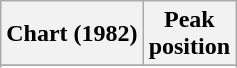<table class="wikitable sortable plainrowheaders" style="text-align:center">
<tr>
<th scope="col">Chart (1982)</th>
<th scope="col">Peak<br> position</th>
</tr>
<tr>
</tr>
<tr>
</tr>
<tr>
</tr>
</table>
